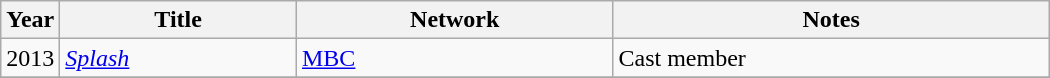<table class="wikitable" style="width:700px">
<tr>
<th width=10>Year</th>
<th>Title</th>
<th>Network</th>
<th>Notes</th>
</tr>
<tr>
<td>2013</td>
<td><em><a href='#'>Splash</a></em></td>
<td><a href='#'>MBC</a></td>
<td>Cast member</td>
</tr>
<tr>
</tr>
</table>
